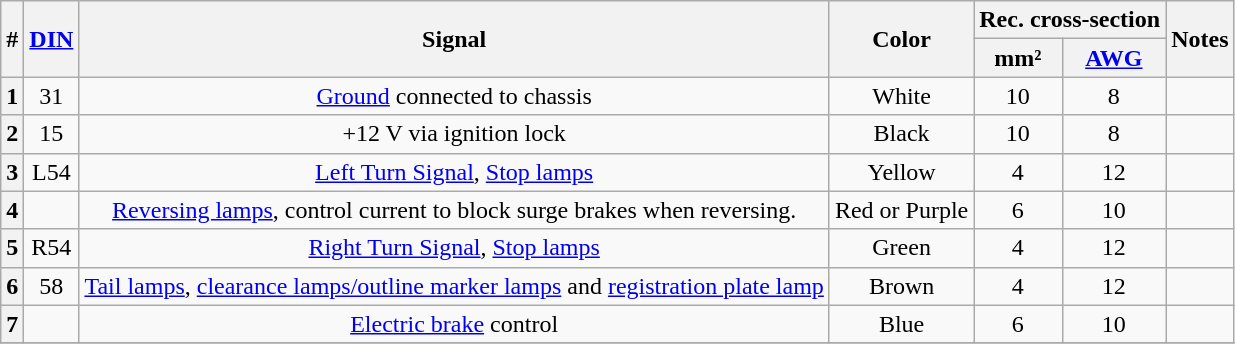<table class="wikitable sortable" style="text-align: center">
<tr>
<th rowspan="2">#</th>
<th rowspan="2"><a href='#'>DIN</a></th>
<th rowspan="2">Signal</th>
<th rowspan="2">Color</th>
<th colspan="2">Rec. cross-section</th>
<th rowspan="2">Notes</th>
</tr>
<tr>
<th>mm²</th>
<th><a href='#'>AWG</a></th>
</tr>
<tr>
<th>1</th>
<td>31</td>
<td><a href='#'>Ground</a> connected to chassis</td>
<td>White</td>
<td>10</td>
<td>8</td>
<td></td>
</tr>
<tr>
<th>2</th>
<td>15</td>
<td>+12 V via ignition lock</td>
<td>Black</td>
<td>10</td>
<td>8</td>
<td></td>
</tr>
<tr>
<th>3</th>
<td>L54</td>
<td><a href='#'>Left Turn Signal</a>, <a href='#'>Stop lamps</a></td>
<td>Yellow</td>
<td>4</td>
<td>12</td>
<td></td>
</tr>
<tr>
<th>4</th>
<td></td>
<td><a href='#'>Reversing lamps</a>, control current to block surge brakes when reversing.</td>
<td>Red or Purple</td>
<td>6</td>
<td>10</td>
<td></td>
</tr>
<tr>
<th>5</th>
<td>R54</td>
<td><a href='#'>Right Turn Signal</a>, <a href='#'>Stop lamps</a></td>
<td>Green</td>
<td>4</td>
<td>12</td>
<td></td>
</tr>
<tr>
<th>6</th>
<td>58</td>
<td><a href='#'>Tail lamps</a>, <a href='#'>clearance lamps/outline marker lamps</a> and <a href='#'>registration plate lamp</a></td>
<td>Brown</td>
<td>4</td>
<td>12</td>
<td></td>
</tr>
<tr>
<th>7</th>
<td></td>
<td><a href='#'>Electric brake</a> control</td>
<td>Blue</td>
<td>6</td>
<td>10</td>
<td></td>
</tr>
<tr>
</tr>
</table>
